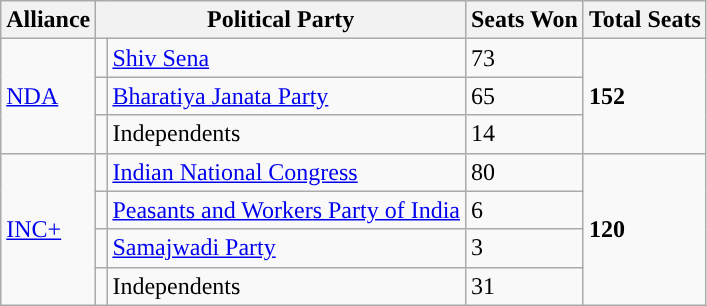<table class="wikitable">
<tr>
<th>Alliance</th>
<th colspan="2">Political Party</th>
<th>Seats Won</th>
<th>Total Seats</th>
</tr>
<tr>
<td rowspan="3"><a href='#'>NDA</a></td>
<td style="background-color: "></td>
<td><a href='#'>Shiv Sena</a></td>
<td>73</td>
<td rowspan="3"><strong>152</strong></td>
</tr>
<tr>
<td style="background-color: "></td>
<td><a href='#'>Bharatiya Janata Party</a></td>
<td>65</td>
</tr>
<tr>
<td style="background-color: "></td>
<td>Independents</td>
<td>14</td>
</tr>
<tr>
<td rowspan="4"><a href='#'>INC+</a></td>
<td style="background-color: "></td>
<td><a href='#'>Indian National Congress</a></td>
<td>80</td>
<td rowspan="4"><strong>120</strong></td>
</tr>
<tr>
<td style="background-color: "></td>
<td><a href='#'>Peasants and Workers Party of India</a></td>
<td>6</td>
</tr>
<tr>
<td style="background-color: "></td>
<td><a href='#'>Samajwadi Party</a></td>
<td>3</td>
</tr>
<tr>
<td style="background-color: "></td>
<td>Independents</td>
<td>31</td>
</tr>
</table>
